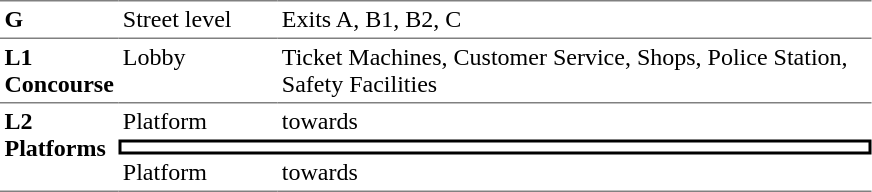<table table border=0 cellspacing=0 cellpadding=3>
<tr>
<td style="border-top:solid 1px gray;" width=50 valign=top><strong>G</strong></td>
<td style="border-top:solid 1px gray;" width=100 valign=top>Street level</td>
<td style="border-top:solid 1px gray;" width=390 valign=top>Exits A, B1, B2, C</td>
</tr>
<tr>
<td style="border-bottom:solid 1px gray; border-top:solid 1px gray;" valign=top><strong>L1<br>Concourse</strong></td>
<td style="border-bottom:solid 1px gray; border-top:solid 1px gray;" valign=top>Lobby</td>
<td style="border-bottom:solid 1px gray; border-top:solid 1px gray;" valign=top>Ticket Machines, Customer Service, Shops, Police Station, Safety Facilities</td>
</tr>
<tr>
<td style="border-bottom:solid 1px gray;" rowspan=3 valign=top><strong>L2<br>Platforms</strong></td>
<td>Platform </td>
<td>  towards  </td>
</tr>
<tr>
<td style="border-right:solid 2px black;border-left:solid 2px black;border-top:solid 2px black;border-bottom:solid 2px black;text-align:center;" colspan=2></td>
</tr>
<tr>
<td style="border-bottom:solid 1px gray;">Platform </td>
<td style="border-bottom:solid 1px gray;"> towards   </td>
</tr>
</table>
